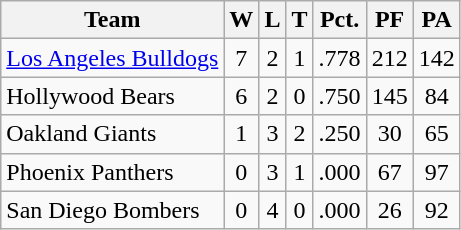<table class="wikitable">
<tr>
<th>Team</th>
<th>W</th>
<th>L</th>
<th>T</th>
<th>Pct.</th>
<th>PF</th>
<th>PA</th>
</tr>
<tr align="center">
<td align="left"><a href='#'>Los Angeles Bulldogs</a></td>
<td>7</td>
<td>2</td>
<td>1</td>
<td>.778</td>
<td>212</td>
<td>142</td>
</tr>
<tr align="center">
<td align="left">Hollywood Bears</td>
<td>6</td>
<td>2</td>
<td>0</td>
<td>.750</td>
<td>145</td>
<td>84</td>
</tr>
<tr align="center">
<td align="left">Oakland Giants</td>
<td>1</td>
<td>3</td>
<td>2</td>
<td>.250</td>
<td>30</td>
<td>65</td>
</tr>
<tr align="center">
<td align="left">Phoenix Panthers</td>
<td>0</td>
<td>3</td>
<td>1</td>
<td>.000</td>
<td>67</td>
<td>97</td>
</tr>
<tr align="center">
<td align="left">San Diego Bombers</td>
<td>0</td>
<td>4</td>
<td>0</td>
<td>.000</td>
<td>26</td>
<td>92</td>
</tr>
</table>
